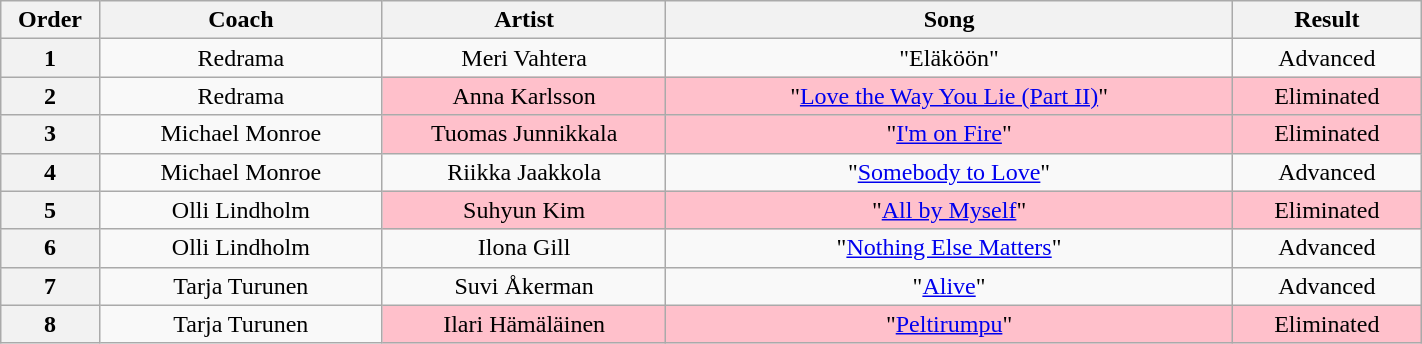<table class="wikitable" style="text-align:center; width:75%;">
<tr>
<th scope="col" style="width:05%;">Order</th>
<th scope="col" style="width:15%;">Coach</th>
<th scope="col" style="width:15%;">Artist</th>
<th scope="col" style="width:30%;">Song</th>
<th scope="col" style="width:10%;">Result</th>
</tr>
<tr>
<th scope="col">1</th>
<td>Redrama</td>
<td>Meri Vahtera</td>
<td>"Eläköön"</td>
<td>Advanced</td>
</tr>
<tr>
<th scope="col">2</th>
<td>Redrama</td>
<td style="background:pink;">Anna Karlsson</td>
<td style="background:pink;">"<a href='#'>Love the Way You Lie (Part II)</a>"</td>
<td style="background:pink;">Eliminated</td>
</tr>
<tr>
<th scope="col">3</th>
<td>Michael Monroe</td>
<td style="background:pink;">Tuomas Junnikkala</td>
<td style="background:pink;">"<a href='#'>I'm on Fire</a>"</td>
<td style="background:pink;">Eliminated</td>
</tr>
<tr>
<th scope="col">4</th>
<td>Michael Monroe</td>
<td>Riikka Jaakkola</td>
<td>"<a href='#'>Somebody to Love</a>"</td>
<td>Advanced</td>
</tr>
<tr>
<th scope="col">5</th>
<td>Olli Lindholm</td>
<td style="background:pink;">Suhyun Kim</td>
<td style="background:pink;">"<a href='#'>All by Myself</a>"</td>
<td style="background:pink;">Eliminated</td>
</tr>
<tr>
<th scope="col">6</th>
<td>Olli Lindholm</td>
<td>Ilona Gill</td>
<td>"<a href='#'>Nothing Else Matters</a>"</td>
<td>Advanced</td>
</tr>
<tr>
<th scope="col">7</th>
<td>Tarja Turunen</td>
<td>Suvi Åkerman</td>
<td>"<a href='#'>Alive</a>"</td>
<td>Advanced</td>
</tr>
<tr>
<th scope="col">8</th>
<td>Tarja Turunen</td>
<td style="background:pink;">Ilari Hämäläinen</td>
<td style="background:pink;">"<a href='#'>Peltirumpu</a>"</td>
<td style="background:pink;">Eliminated</td>
</tr>
</table>
